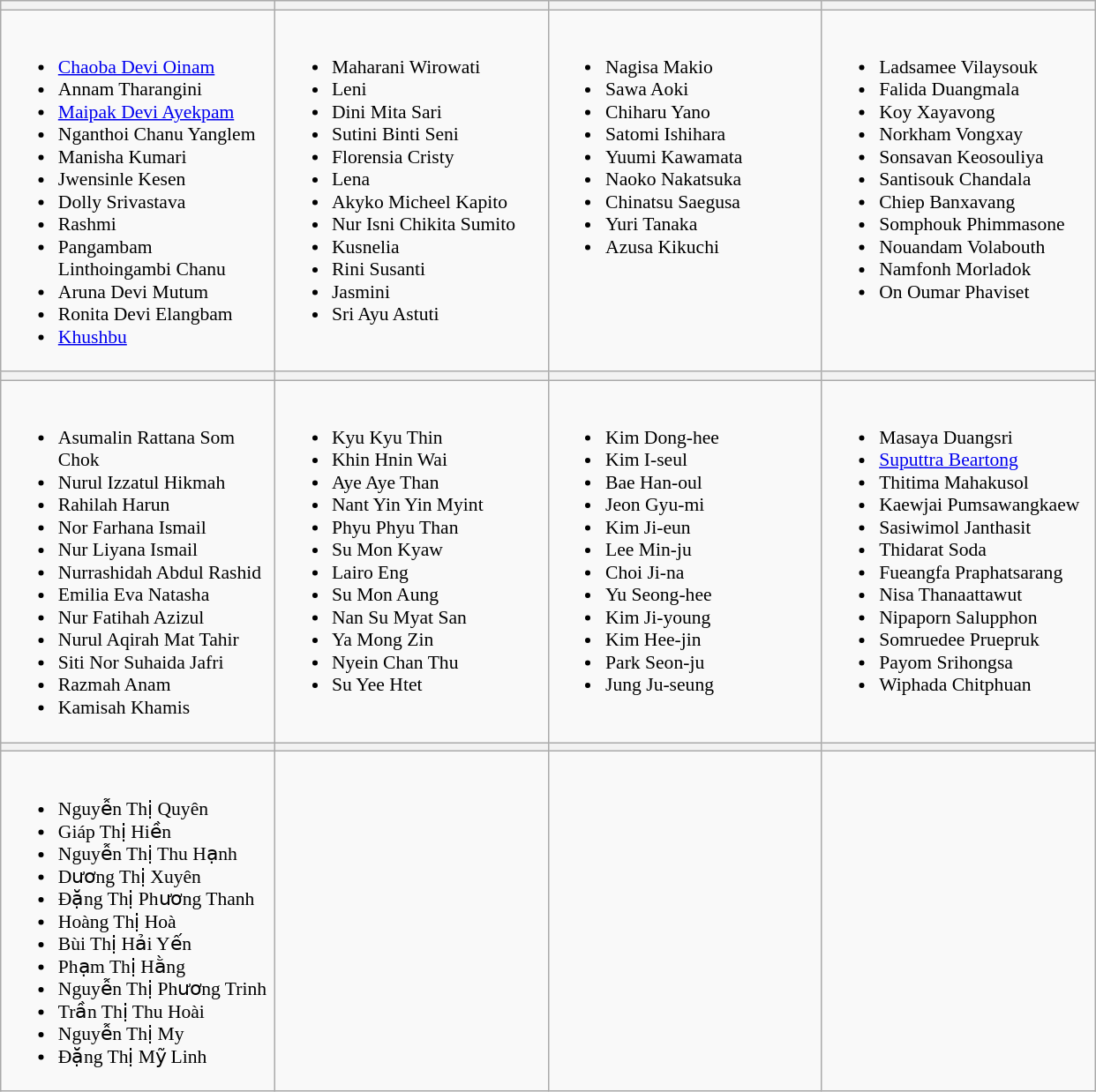<table class="wikitable" style="font-size:90%">
<tr>
<th width=200></th>
<th width=200></th>
<th width=200></th>
<th width=200></th>
</tr>
<tr>
<td valign=top><br><ul><li><a href='#'>Chaoba Devi Oinam</a></li><li>Annam Tharangini</li><li><a href='#'>Maipak Devi Ayekpam</a></li><li>Nganthoi Chanu Yanglem</li><li>Manisha Kumari</li><li>Jwensinle Kesen</li><li>Dolly Srivastava</li><li>Rashmi</li><li>Pangambam Linthoingambi Chanu</li><li>Aruna Devi Mutum</li><li>Ronita Devi Elangbam</li><li><a href='#'>Khushbu</a></li></ul></td>
<td valign=top><br><ul><li>Maharani Wirowati</li><li>Leni</li><li>Dini Mita Sari</li><li>Sutini Binti Seni</li><li>Florensia Cristy</li><li>Lena</li><li>Akyko Micheel Kapito</li><li>Nur Isni Chikita Sumito</li><li>Kusnelia</li><li>Rini Susanti</li><li>Jasmini</li><li>Sri Ayu Astuti</li></ul></td>
<td valign=top><br><ul><li>Nagisa Makio</li><li>Sawa Aoki</li><li>Chiharu Yano</li><li>Satomi Ishihara</li><li>Yuumi Kawamata</li><li>Naoko Nakatsuka</li><li>Chinatsu Saegusa</li><li>Yuri Tanaka</li><li>Azusa Kikuchi</li></ul></td>
<td valign=top><br><ul><li>Ladsamee Vilaysouk</li><li>Falida Duangmala</li><li>Koy Xayavong</li><li>Norkham Vongxay</li><li>Sonsavan Keosouliya</li><li>Santisouk Chandala</li><li>Chiep Banxavang</li><li>Somphouk Phimmasone</li><li>Nouandam Volabouth</li><li>Namfonh Morladok</li><li>On Oumar Phaviset</li></ul></td>
</tr>
<tr>
<th></th>
<th></th>
<th></th>
<th></th>
</tr>
<tr>
<td valign=top><br><ul><li>Asumalin Rattana Som Chok</li><li>Nurul Izzatul Hikmah</li><li>Rahilah Harun</li><li>Nor Farhana Ismail</li><li>Nur Liyana Ismail</li><li>Nurrashidah Abdul Rashid</li><li>Emilia Eva Natasha</li><li>Nur Fatihah Azizul</li><li>Nurul Aqirah Mat Tahir</li><li>Siti Nor Suhaida Jafri</li><li>Razmah Anam</li><li>Kamisah Khamis</li></ul></td>
<td valign=top><br><ul><li>Kyu Kyu Thin</li><li>Khin Hnin Wai</li><li>Aye Aye Than</li><li>Nant Yin Yin Myint</li><li>Phyu Phyu Than</li><li>Su Mon Kyaw</li><li>Lairo Eng</li><li>Su Mon Aung</li><li>Nan Su Myat San</li><li>Ya Mong Zin</li><li>Nyein Chan Thu</li><li>Su Yee Htet</li></ul></td>
<td valign=top><br><ul><li>Kim Dong-hee</li><li>Kim I-seul</li><li>Bae Han-oul</li><li>Jeon Gyu-mi</li><li>Kim Ji-eun</li><li>Lee Min-ju</li><li>Choi Ji-na</li><li>Yu Seong-hee</li><li>Kim Ji-young</li><li>Kim Hee-jin</li><li>Park Seon-ju</li><li>Jung Ju-seung</li></ul></td>
<td valign=top><br><ul><li>Masaya Duangsri</li><li><a href='#'>Suputtra Beartong</a></li><li>Thitima Mahakusol</li><li>Kaewjai Pumsawangkaew</li><li>Sasiwimol Janthasit</li><li>Thidarat Soda</li><li>Fueangfa Praphatsarang</li><li>Nisa Thanaattawut</li><li>Nipaporn Salupphon</li><li>Somruedee Pruepruk</li><li>Payom Srihongsa</li><li>Wiphada Chitphuan</li></ul></td>
</tr>
<tr>
<th></th>
<th></th>
<th></th>
<th></th>
</tr>
<tr>
<td valign=top><br><ul><li>Nguyễn Thị Quyên</li><li>Giáp Thị Hiền</li><li>Nguyễn Thị Thu Hạnh</li><li>Dương Thị Xuyên</li><li>Đặng Thị Phương Thanh</li><li>Hoàng Thị Hoà</li><li>Bùi Thị Hải Yến</li><li>Phạm Thị Hằng</li><li>Nguyễn Thị Phương Trinh</li><li>Trần Thị Thu Hoài</li><li>Nguyễn Thị My</li><li>Đặng Thị Mỹ Linh</li></ul></td>
<td valign=top></td>
<td valign=top></td>
<td valign=top></td>
</tr>
</table>
